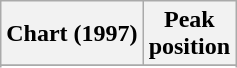<table class="wikitable sortable plainrowheaders">
<tr>
<th>Chart (1997)</th>
<th>Peak<br>position</th>
</tr>
<tr>
</tr>
<tr>
</tr>
<tr>
</tr>
<tr>
</tr>
<tr>
</tr>
<tr>
</tr>
<tr>
</tr>
<tr>
</tr>
<tr>
</tr>
<tr>
</tr>
<tr>
</tr>
<tr>
</tr>
</table>
